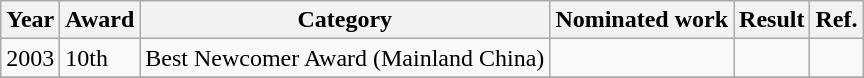<table class="wikitable">
<tr>
<th>Year</th>
<th>Award</th>
<th>Category</th>
<th>Nominated work</th>
<th>Result</th>
<th>Ref.</th>
</tr>
<tr>
<td rowspan=1>2003</td>
<td rowspan=1>10th</td>
<td>Best Newcomer Award (Mainland China)</td>
<td></td>
<td></td>
<td rowspan=1></td>
</tr>
<tr>
</tr>
</table>
